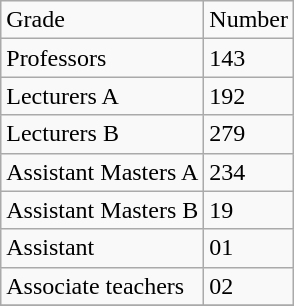<table class="wikitable">
<tr>
<td>Grade</td>
<td>Number</td>
</tr>
<tr>
<td>Professors</td>
<td>143</td>
</tr>
<tr>
<td>Lecturers A</td>
<td>192</td>
</tr>
<tr>
<td>Lecturers B</td>
<td>279</td>
</tr>
<tr>
<td>Assistant Masters A</td>
<td>234</td>
</tr>
<tr>
<td>Assistant Masters B</td>
<td>19</td>
</tr>
<tr>
<td>Assistant</td>
<td>01</td>
</tr>
<tr>
<td>Associate teachers</td>
<td>02</td>
</tr>
<tr>
</tr>
</table>
